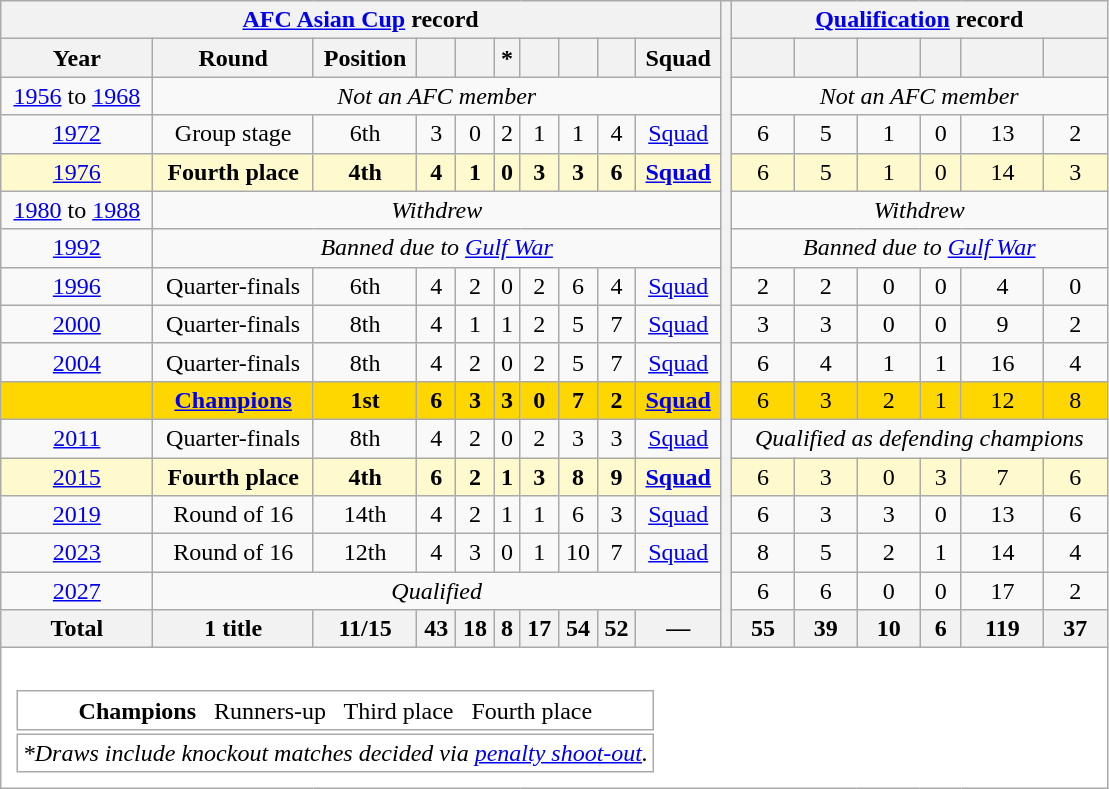<table class="wikitable" style="text-align:center">
<tr>
<th colspan=10><a href='#'>AFC Asian Cup</a> record</th>
<th style="width:1%" rowspan="17"></th>
<th colspan=6><a href='#'>Qualification</a> record</th>
</tr>
<tr>
<th>Year</th>
<th>Round</th>
<th>Position</th>
<th></th>
<th></th>
<th>*</th>
<th></th>
<th></th>
<th></th>
<th>Squad</th>
<th></th>
<th></th>
<th></th>
<th></th>
<th></th>
<th></th>
</tr>
<tr>
<td> <a href='#'>1956</a> to  <a href='#'>1968</a></td>
<td colspan=9><em>Not an AFC member</em></td>
<td colspan=6><em>Not an AFC member</em></td>
</tr>
<tr>
<td> <a href='#'>1972</a></td>
<td>Group stage</td>
<td>6th</td>
<td>3</td>
<td>0</td>
<td>2</td>
<td>1</td>
<td>1</td>
<td>4</td>
<td><a href='#'>Squad</a></td>
<td>6</td>
<td>5</td>
<td>1</td>
<td>0</td>
<td>13</td>
<td>2</td>
</tr>
<tr style="background:LemonChiffon;">
<td> <a href='#'>1976</a></td>
<td><strong>Fourth place</strong></td>
<td><strong>4th</strong></td>
<td><strong>4</strong></td>
<td><strong>1</strong></td>
<td><strong>0</strong></td>
<td><strong>3</strong></td>
<td><strong>3</strong></td>
<td><strong>6</strong></td>
<td><strong><a href='#'>Squad</a></strong></td>
<td>6</td>
<td>5</td>
<td>1</td>
<td>0</td>
<td>14</td>
<td>3</td>
</tr>
<tr>
<td> <a href='#'>1980</a> to  <a href='#'>1988</a></td>
<td colspan=9><em>Withdrew</em></td>
<td colspan=6><em>Withdrew</em></td>
</tr>
<tr>
<td> <a href='#'>1992</a></td>
<td colspan="9"><em>Banned due to <a href='#'>Gulf War</a></em></td>
<td colspan=6><em>Banned due to <a href='#'>Gulf War</a></em></td>
</tr>
<tr>
<td> <a href='#'>1996</a></td>
<td>Quarter-finals</td>
<td>6th</td>
<td>4</td>
<td>2</td>
<td>0</td>
<td>2</td>
<td>6</td>
<td>4</td>
<td><a href='#'>Squad</a></td>
<td>2</td>
<td>2</td>
<td>0</td>
<td>0</td>
<td>4</td>
<td>0</td>
</tr>
<tr>
<td> <a href='#'>2000</a></td>
<td>Quarter-finals</td>
<td>8th</td>
<td>4</td>
<td>1</td>
<td>1</td>
<td>2</td>
<td>5</td>
<td>7</td>
<td><a href='#'>Squad</a></td>
<td>3</td>
<td>3</td>
<td>0</td>
<td>0</td>
<td>9</td>
<td>2</td>
</tr>
<tr>
<td> <a href='#'>2004</a></td>
<td>Quarter-finals</td>
<td>8th</td>
<td>4</td>
<td>2</td>
<td>0</td>
<td>2</td>
<td>5</td>
<td>7</td>
<td><a href='#'>Squad</a></td>
<td>6</td>
<td>4</td>
<td>1</td>
<td>1</td>
<td>16</td>
<td>4</td>
</tr>
<tr style="background:gold;">
<td></td>
<td><strong><a href='#'>Champions</a></strong></td>
<td><strong>1st</strong></td>
<td><strong>6</strong></td>
<td><strong>3</strong></td>
<td><strong>3</strong></td>
<td><strong>0</strong></td>
<td><strong>7</strong></td>
<td><strong>2</strong></td>
<td><strong><a href='#'>Squad</a></strong></td>
<td>6</td>
<td>3</td>
<td>2</td>
<td>1</td>
<td>12</td>
<td>8</td>
</tr>
<tr>
<td> <a href='#'>2011</a></td>
<td>Quarter-finals</td>
<td>8th</td>
<td>4</td>
<td>2</td>
<td>0</td>
<td>2</td>
<td>3</td>
<td>3</td>
<td><a href='#'>Squad</a></td>
<td colspan=6><em>Qualified as defending champions</em></td>
</tr>
<tr style="background:LemonChiffon;">
<td> <a href='#'>2015</a></td>
<td><strong>Fourth place</strong></td>
<td><strong>4th</strong></td>
<td><strong>6</strong></td>
<td><strong>2</strong></td>
<td><strong>1</strong></td>
<td><strong>3</strong></td>
<td><strong>8</strong></td>
<td><strong>9</strong></td>
<td><strong><a href='#'>Squad</a></strong></td>
<td>6</td>
<td>3</td>
<td>0</td>
<td>3</td>
<td>7</td>
<td>6</td>
</tr>
<tr>
<td> <a href='#'>2019</a></td>
<td>Round of 16</td>
<td>14th</td>
<td>4</td>
<td>2</td>
<td>1</td>
<td>1</td>
<td>6</td>
<td>3</td>
<td><a href='#'>Squad</a></td>
<td>6</td>
<td>3</td>
<td>3</td>
<td>0</td>
<td>13</td>
<td>6</td>
</tr>
<tr>
<td> <a href='#'>2023</a></td>
<td>Round of 16</td>
<td>12th</td>
<td>4</td>
<td>3</td>
<td>0</td>
<td>1</td>
<td>10</td>
<td>7</td>
<td><a href='#'>Squad</a></td>
<td>8</td>
<td>5</td>
<td>2</td>
<td>1</td>
<td>14</td>
<td>4</td>
</tr>
<tr>
<td> <a href='#'>2027</a></td>
<td colspan="9"><em>Qualified</em></td>
<td>6</td>
<td>6</td>
<td>0</td>
<td>0</td>
<td>17</td>
<td>2</td>
</tr>
<tr>
<th>Total</th>
<th>1 title</th>
<th>11/15</th>
<th>43</th>
<th>18</th>
<th>8</th>
<th>17</th>
<th>54</th>
<th>52</th>
<th>—</th>
<th>55</th>
<th>39</th>
<th>10</th>
<th>6</th>
<th>119</th>
<th>37</th>
</tr>
<tr>
<td colspan="99" style="background:white;padding:.5em"><br><table>
<tr>
<td> <strong>Champions</strong>   Runners-up   Third place   Fourth place</td>
</tr>
<tr>
<td><em>*Draws include knockout matches decided via <a href='#'>penalty shoot-out</a>.</em></td>
</tr>
</table>
</td>
</tr>
</table>
